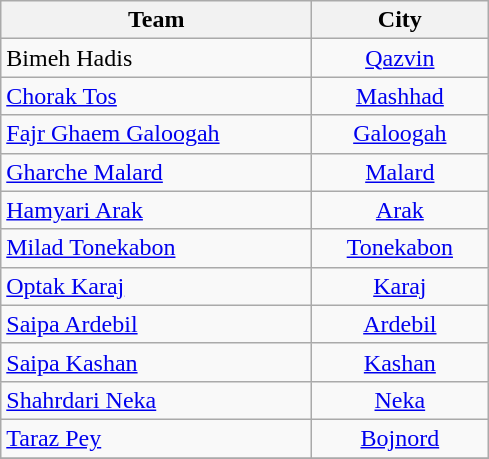<table class="wikitable" style="text-align: Center;">
<tr>
<th width=200>Team</th>
<th width=110>City</th>
</tr>
<tr>
<td align="left">Bimeh Hadis</td>
<td><a href='#'>Qazvin</a></td>
</tr>
<tr>
<td align="left"><a href='#'>Chorak Tos</a></td>
<td><a href='#'>Mashhad</a></td>
</tr>
<tr>
<td align="left"><a href='#'>Fajr Ghaem Galoogah</a></td>
<td><a href='#'>Galoogah</a></td>
</tr>
<tr>
<td align="left"><a href='#'>Gharche Malard</a></td>
<td><a href='#'>Malard</a></td>
</tr>
<tr>
<td align="left"><a href='#'>Hamyari Arak</a></td>
<td><a href='#'>Arak</a></td>
</tr>
<tr>
<td align="left"><a href='#'>Milad Tonekabon</a></td>
<td><a href='#'>Tonekabon</a></td>
</tr>
<tr>
<td align="left"><a href='#'>Optak Karaj</a></td>
<td><a href='#'>Karaj</a></td>
</tr>
<tr>
<td align="left"><a href='#'>Saipa Ardebil</a></td>
<td><a href='#'>Ardebil</a></td>
</tr>
<tr>
<td align="left"><a href='#'>Saipa Kashan</a></td>
<td><a href='#'>Kashan</a></td>
</tr>
<tr>
<td align="left"><a href='#'>Shahrdari Neka</a></td>
<td><a href='#'>Neka</a></td>
</tr>
<tr>
<td align="left"><a href='#'>Taraz Pey</a></td>
<td><a href='#'>Bojnord</a></td>
</tr>
<tr>
</tr>
</table>
